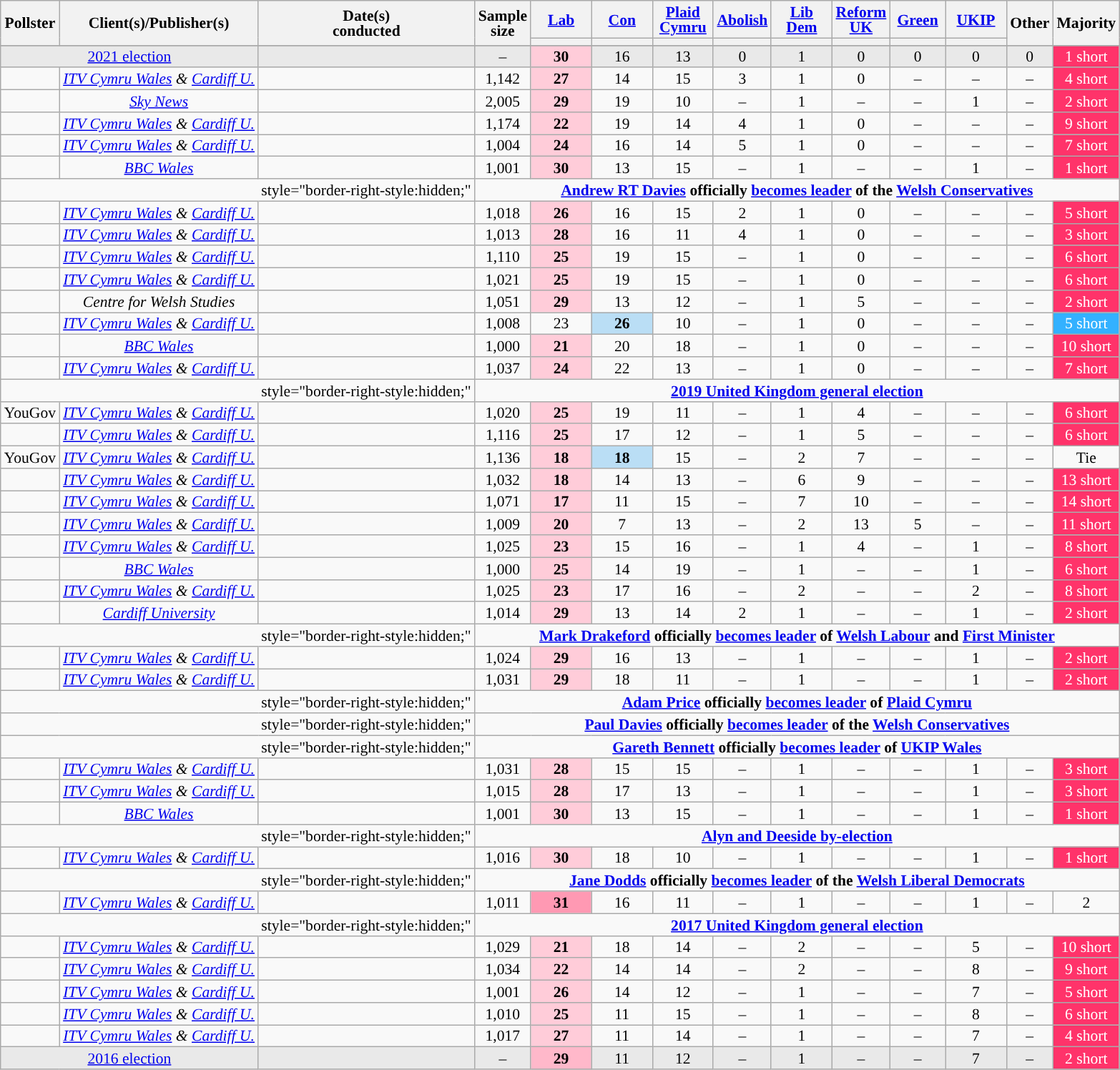<table class="wikitable sortable" style="text-align:center;font-size:90%;line-height:14px;">
<tr>
<th rowspan="2">Pollster</th>
<th rowspan="2">Client(s)/Publisher(s)</th>
<th rowspan="2">Date(s)<br>conducted</th>
<th data-sort-type="number" rowspan="2">Sample<br>size</th>
<th class="unsortable" style="width:50px;"><a href='#'>Lab</a></th>
<th class="unsortable" style="width:50px;"><a href='#'>Con</a></th>
<th class="unsortable" style="width:50px;"><a href='#'>Plaid<br>Cymru</a></th>
<th class="unsortable" style="width:45px;"><a href='#'>Abolish</a></th>
<th class="unsortable" style="width:50px;"><a href='#'>Lib Dem</a></th>
<th class="unsortable" style="width:45px;"><a href='#'>Reform UK</a></th>
<th class="unsortable" style="width:45px;"><a href='#'>Green</a></th>
<th class="unsortable" style="width:50px;"><a href='#'>UKIP</a></th>
<th class="unsortable" rowspan="2">Other</th>
<th rowspan="2">Majority</th>
</tr>
<tr>
<th data-sort-type="number" style="background:"></th>
<th data-sort-type="number" style="background:"></th>
<th data-sort-type="number" style="background:"></th>
<th data-sort-type="number" style="background:"></th>
<th data-sort-type="number" style="background:"></th>
<th data-sort-type="number" style="background:"></th>
<th data-sort-type="number" style="background:"></th>
<th data-sort-type="number" style="background:"></th>
</tr>
<tr>
</tr>
<tr style="background:#E9E9E9;">
<td colspan="2"><a href='#'>2021 election</a></td>
<td></td>
<td>–</td>
<td style="background:#FFCCD9;"><strong>30</strong></td>
<td>16</td>
<td>13</td>
<td>0</td>
<td>1</td>
<td>0</td>
<td>0</td>
<td>0</td>
<td>0</td>
<td style="background:#FF336A;color:#FFFFFF;" data-sort-value="-6">1 short</td>
</tr>
<tr>
<td></td>
<td><em><a href='#'>ITV Cymru Wales</a> & <a href='#'>Cardiff U.</a></em></td>
<td></td>
<td>1,142</td>
<td style="background:#FFCCD9;"><strong>27</strong></td>
<td>14</td>
<td>15</td>
<td>3</td>
<td>1</td>
<td>0</td>
<td>–</td>
<td>–</td>
<td>–</td>
<td style="background:#FF336A;color:#FFFFFF;" data-sort-value="-6">4 short</td>
</tr>
<tr>
<td></td>
<td><em><a href='#'>Sky News</a></em></td>
<td></td>
<td>2,005</td>
<td style="background:#FFCCD9;"><strong>29</strong></td>
<td>19</td>
<td>10</td>
<td>–</td>
<td>1</td>
<td>–</td>
<td>–</td>
<td>1</td>
<td>–</td>
<td style="background:#FF336A;color:#FFFFFF;" data-sort-value="-6">2 short</td>
</tr>
<tr>
<td></td>
<td><em><a href='#'>ITV Cymru Wales</a> & <a href='#'>Cardiff U.</a></em></td>
<td></td>
<td>1,174</td>
<td style="background:#FFCCD9;"><strong>22</strong></td>
<td>19</td>
<td>14</td>
<td>4</td>
<td>1</td>
<td>0</td>
<td>–</td>
<td>–</td>
<td>–</td>
<td style="background:#FF336A;color:#FFFFFF;" data-sort-value="-6">9 short</td>
</tr>
<tr>
<td></td>
<td><em><a href='#'>ITV Cymru Wales</a> & <a href='#'>Cardiff U.</a></em></td>
<td></td>
<td>1,004</td>
<td style="background:#FFCCD9;"><strong>24</strong></td>
<td>16</td>
<td>14</td>
<td>5</td>
<td>1</td>
<td>0</td>
<td>–</td>
<td>–</td>
<td>–</td>
<td style="background:#FF336A;color:#FFFFFF;" data-sort-value="-6">7 short</td>
</tr>
<tr>
<td></td>
<td><em><a href='#'>BBC Wales</a></em></td>
<td></td>
<td>1,001</td>
<td style="background:#FFCCD9;"><strong>30</strong></td>
<td>13</td>
<td>15</td>
<td>–</td>
<td>1</td>
<td>–</td>
<td>–</td>
<td>1</td>
<td>–</td>
<td style="background:#FF336A;color:#FFFFFF;" data-sort-value="-6">1 short</td>
</tr>
<tr>
<td style="border-right-style:hidden;"></td>
<td style="border-right-style:hidden;"></td>
<td>style="border-right-style:hidden;" </td>
<td colspan="11"><strong><a href='#'>Andrew RT Davies</a> officially <a href='#'>becomes leader</a> of the <a href='#'>Welsh Conservatives</a></strong></td>
</tr>
<tr>
<td></td>
<td><em><a href='#'>ITV Cymru Wales</a> & <a href='#'>Cardiff U.</a></em></td>
<td></td>
<td>1,018</td>
<td style="background:#FFCCD9;"><strong>26</strong></td>
<td>16</td>
<td>15</td>
<td>2</td>
<td>1</td>
<td>0</td>
<td>–</td>
<td>–</td>
<td>–</td>
<td style="background:#FF336A;color:#FFFFFF;" data-sort-value="-6">5 short</td>
</tr>
<tr>
<td></td>
<td><em><a href='#'>ITV Cymru Wales</a> & <a href='#'>Cardiff U.</a></em></td>
<td></td>
<td>1,013</td>
<td style="background:#FFCCD9;"><strong>28</strong></td>
<td>16</td>
<td>11</td>
<td>4</td>
<td>1</td>
<td>0</td>
<td>–</td>
<td>–</td>
<td>–</td>
<td style="background:#FF336A;color:#FFFFFF;" data-sort-value="-6">3 short</td>
</tr>
<tr>
<td></td>
<td><em><a href='#'>ITV Cymru Wales</a> & <a href='#'>Cardiff U.</a></em></td>
<td></td>
<td>1,110</td>
<td style="background:#FFCCD9;"><strong>25</strong></td>
<td>19</td>
<td>15</td>
<td>–</td>
<td>1</td>
<td>0</td>
<td>–</td>
<td>–</td>
<td>–</td>
<td style="background:#FF336A;color:#FFFFFF;" data-sort-value="-6">6 short</td>
</tr>
<tr>
<td></td>
<td><em><a href='#'>ITV Cymru Wales</a> & <a href='#'>Cardiff U.</a></em></td>
<td></td>
<td>1,021</td>
<td style="background:#FFCCD9;"><strong>25</strong></td>
<td>19</td>
<td>15</td>
<td>–</td>
<td>1</td>
<td>0</td>
<td>–</td>
<td>–</td>
<td>–</td>
<td style="background:#FF336A;color:#FFFFFF;" data-sort-value="-6">6 short</td>
</tr>
<tr>
<td></td>
<td><em>Centre for Welsh Studies</em></td>
<td></td>
<td>1,051</td>
<td style="background:#FFCCD9;"><strong>29</strong></td>
<td>13</td>
<td>12</td>
<td>–</td>
<td>1</td>
<td>5</td>
<td>–</td>
<td>–</td>
<td>–</td>
<td style="background:#FF336A;color:#FFFFFF;" data-sort-value="-2">2 short</td>
</tr>
<tr>
<td></td>
<td><em><a href='#'>ITV Cymru Wales</a> & <a href='#'>Cardiff U.</a></em></td>
<td></td>
<td>1,008</td>
<td>23</td>
<td style="background:#BADEF5;"><strong>26</strong></td>
<td>10</td>
<td>–</td>
<td>1</td>
<td>0</td>
<td>–</td>
<td>–</td>
<td>–</td>
<td style="background:#33B1FF;color:#FFFFFF;" data-sort-value="-5">5 short</td>
</tr>
<tr>
<td></td>
<td><em><a href='#'>BBC Wales</a></em></td>
<td></td>
<td>1,000</td>
<td style="background:#FFCCD9;"><strong>21</strong></td>
<td>20</td>
<td>18</td>
<td>–</td>
<td>1</td>
<td>0</td>
<td>–</td>
<td>–</td>
<td>–</td>
<td style="background:#FF336A;color:#FFFFFF;" data-sort-value="-10">10 short</td>
</tr>
<tr>
<td></td>
<td><em><a href='#'>ITV Cymru Wales</a> & <a href='#'>Cardiff U.</a></em></td>
<td></td>
<td>1,037</td>
<td style="background:#FFCCD9;"><strong>24</strong></td>
<td>22</td>
<td>13</td>
<td>–</td>
<td>1</td>
<td>0</td>
<td>–</td>
<td>–</td>
<td>–</td>
<td style="background:#FF336A;color:#FFFFFF;" data-sort-value="-7">7 short</td>
</tr>
<tr>
<td style="border-right-style:hidden;"></td>
<td style="border-right-style:hidden;"></td>
<td>style="border-right-style:hidden;" </td>
<td colspan="11"><strong><a href='#'>2019 United Kingdom general election</a></strong></td>
</tr>
<tr>
<td>YouGov</td>
<td><em><a href='#'>ITV Cymru Wales</a> & <a href='#'>Cardiff U.</a></em></td>
<td></td>
<td>1,020</td>
<td style="background:#FFCCD9;"><strong>25</strong></td>
<td>19</td>
<td>11</td>
<td>–</td>
<td>1</td>
<td>4</td>
<td>–</td>
<td>–</td>
<td>–</td>
<td style="background:#FF336A;color:#FFFFFF;" data-sort-value="-6">6 short</td>
</tr>
<tr>
<td></td>
<td><em><a href='#'>ITV Cymru Wales</a> & <a href='#'>Cardiff U.</a></em></td>
<td></td>
<td>1,116</td>
<td style="background:#FFCCD9;"><strong>25</strong></td>
<td>17</td>
<td>12</td>
<td>–</td>
<td>1</td>
<td>5</td>
<td>–</td>
<td>–</td>
<td>–</td>
<td style="background:#FF336A;color:#FFFFFF;" data-sort-value="-6">6 short</td>
</tr>
<tr>
<td>YouGov</td>
<td><em><a href='#'>ITV Cymru Wales</a> & <a href='#'>Cardiff U.</a></em></td>
<td></td>
<td>1,136</td>
<td style="background:#FFCCD9;"><strong>18</strong></td>
<td style="background:#BADEF5;"><strong>18</strong></td>
<td>15</td>
<td>–</td>
<td>2</td>
<td>7</td>
<td>–</td>
<td>–</td>
<td>–</td>
<td data-sort-value="0">Tie</td>
</tr>
<tr>
<td></td>
<td><em><a href='#'>ITV Cymru Wales</a> & <a href='#'>Cardiff U.</a></em></td>
<td></td>
<td>1,032</td>
<td style="background:#FFCCD9;"><strong>18</strong></td>
<td>14</td>
<td>13</td>
<td>–</td>
<td>6</td>
<td>9</td>
<td>–</td>
<td>–</td>
<td>–</td>
<td style="background:#FF336A;color:#FFFFFF;" data-sort-value="-13">13 short</td>
</tr>
<tr>
<td></td>
<td><em><a href='#'>ITV Cymru Wales</a> & <a href='#'>Cardiff U.</a></em></td>
<td></td>
<td>1,071</td>
<td style="background:#FFCCD9;"><strong>17</strong></td>
<td>11</td>
<td>15</td>
<td>–</td>
<td>7</td>
<td>10</td>
<td>–</td>
<td>–</td>
<td>–</td>
<td style="background:#FF336A;color:#FFFFFF;" data-sort-value="-14">14 short</td>
</tr>
<tr>
<td></td>
<td><em><a href='#'>ITV Cymru Wales</a> & <a href='#'>Cardiff U.</a></em></td>
<td></td>
<td>1,009</td>
<td style="background:#FFCCD9;"><strong>20</strong></td>
<td>7</td>
<td>13</td>
<td>–</td>
<td>2</td>
<td>13</td>
<td>5</td>
<td>–</td>
<td>–</td>
<td style="background:#FF336A;color:#FFFFFF;" data-sort-value="-11">11 short</td>
</tr>
<tr>
<td></td>
<td><em><a href='#'>ITV Cymru Wales</a> & <a href='#'>Cardiff U.</a></em></td>
<td></td>
<td>1,025</td>
<td style="background:#FFCCD9;"><strong>23</strong></td>
<td>15</td>
<td>16</td>
<td>–</td>
<td>1</td>
<td>4</td>
<td>–</td>
<td>1</td>
<td>–</td>
<td style="background:#FF336A;color:#FFFFFF;" data-sort-value="-8">8 short</td>
</tr>
<tr>
<td></td>
<td><em><a href='#'>BBC Wales</a></em></td>
<td></td>
<td>1,000</td>
<td style="background:#FFCCD9;"><strong>25</strong></td>
<td>14</td>
<td>19</td>
<td>–</td>
<td>1</td>
<td>–</td>
<td>–</td>
<td>1</td>
<td>–</td>
<td style="background:#FF336A;color:#FFFFFF;" data-sort-value="-6">6 short</td>
</tr>
<tr>
<td></td>
<td><em><a href='#'>ITV Cymru Wales</a> & <a href='#'>Cardiff U.</a></em></td>
<td></td>
<td>1,025</td>
<td style="background:#FFCCD9;"><strong>23</strong></td>
<td>17</td>
<td>16</td>
<td>–</td>
<td>2</td>
<td>–</td>
<td>–</td>
<td>2</td>
<td>–</td>
<td style="background:#FF336A;color:#FFFFFF;" data-sort-value="-8">8 short</td>
</tr>
<tr>
<td></td>
<td><em><a href='#'>Cardiff University</a></em></td>
<td></td>
<td>1,014</td>
<td style="background:#FFCCD9;"><strong>29</strong></td>
<td>13</td>
<td>14</td>
<td>2</td>
<td>1</td>
<td>–</td>
<td>–</td>
<td>1</td>
<td>–</td>
<td style="background:#FF336A;color:#FFFFFF;" data-sort-value="-2">2 short</td>
</tr>
<tr>
<td style="border-right-style:hidden;"></td>
<td style="border-right-style:hidden;"></td>
<td>style="border-right-style:hidden;" </td>
<td colspan="11"><strong><a href='#'>Mark Drakeford</a> officially <a href='#'>becomes leader</a> of <a href='#'>Welsh Labour</a> and <a href='#'>First Minister</a></strong></td>
</tr>
<tr>
<td></td>
<td><em><a href='#'>ITV Cymru Wales</a> & <a href='#'>Cardiff U.</a></em></td>
<td></td>
<td>1,024</td>
<td style="background:#FFCCD9;"><strong>29</strong></td>
<td>16</td>
<td>13</td>
<td>–</td>
<td>1</td>
<td>–</td>
<td>–</td>
<td>1</td>
<td>–</td>
<td style="background:#FF336A;color:#FFFFFF;" data-sort-value="-2">2 short</td>
</tr>
<tr>
<td></td>
<td><em><a href='#'>ITV Cymru Wales</a> & <a href='#'>Cardiff U.</a></em></td>
<td></td>
<td>1,031</td>
<td style="background:#FFCCD9;"><strong>29</strong></td>
<td>18</td>
<td>11</td>
<td>–</td>
<td>1</td>
<td>–</td>
<td>–</td>
<td>1</td>
<td>–</td>
<td style="background:#FF336A;color:#FFFFFF;" data-sort-value="-2">2 short</td>
</tr>
<tr>
<td style="border-right-style:hidden;"></td>
<td style="border-right-style:hidden;"></td>
<td>style="border-right-style:hidden;" </td>
<td colspan="11"><strong><a href='#'>Adam Price</a> officially <a href='#'>becomes leader</a> of <a href='#'>Plaid Cymru</a></strong></td>
</tr>
<tr>
<td style="border-right-style:hidden;"></td>
<td style="border-right-style:hidden;"></td>
<td>style="border-right-style:hidden;" </td>
<td colspan="11"><strong><a href='#'>Paul Davies</a> officially <a href='#'>becomes leader</a> of the <a href='#'>Welsh Conservatives</a></strong></td>
</tr>
<tr>
<td style="border-right-style:hidden;"></td>
<td style="border-right-style:hidden;"></td>
<td>style="border-right-style:hidden;" </td>
<td colspan="11"><strong><a href='#'>Gareth Bennett</a> officially <a href='#'>becomes leader</a> of <a href='#'>UKIP Wales</a></strong></td>
</tr>
<tr>
<td></td>
<td><em><a href='#'>ITV Cymru Wales</a> & <a href='#'>Cardiff U.</a></em></td>
<td></td>
<td>1,031</td>
<td style="background:#FFCCD9;"><strong>28</strong></td>
<td>15</td>
<td>15</td>
<td>–</td>
<td>1</td>
<td>–</td>
<td>–</td>
<td>1</td>
<td>–</td>
<td style="background:#FF336A;color:#FFFFFF;" data-sort-value="-3">3 short</td>
</tr>
<tr>
<td></td>
<td><em><a href='#'>ITV Cymru Wales</a> & <a href='#'>Cardiff U.</a></em></td>
<td></td>
<td>1,015</td>
<td style="background:#FFCCD9;"><strong>28</strong></td>
<td>17</td>
<td>13</td>
<td>–</td>
<td>1</td>
<td>–</td>
<td>–</td>
<td>1</td>
<td>–</td>
<td style="background:#FF336A;color:#FFFFFF;" data-sort-value="-3">3 short</td>
</tr>
<tr>
<td></td>
<td><em><a href='#'>BBC Wales</a></em></td>
<td></td>
<td>1,001</td>
<td style="background:#FFCCD9;"><strong>30</strong></td>
<td>13</td>
<td>15</td>
<td>–</td>
<td>1</td>
<td>–</td>
<td>–</td>
<td>1</td>
<td>–</td>
<td style="background:#FF336A;color:#FFFFFF;" data-sort-value="-1">1 short</td>
</tr>
<tr>
<td style="border-right-style:hidden;"></td>
<td style="border-right-style:hidden;"></td>
<td>style="border-right-style:hidden;" </td>
<td colspan="11"><strong><a href='#'>Alyn and Deeside by-election</a></strong></td>
</tr>
<tr>
<td></td>
<td><em><a href='#'>ITV Cymru Wales</a> & <a href='#'>Cardiff U.</a></em></td>
<td></td>
<td>1,016</td>
<td style="background:#FFCCD9;"><strong>30</strong></td>
<td>18</td>
<td>10</td>
<td>–</td>
<td>1</td>
<td>–</td>
<td>–</td>
<td>1</td>
<td>–</td>
<td style="background:#FF336A;color:#FFFFFF;" data-sort-value="-1">1 short</td>
</tr>
<tr>
<td style="border-right-style:hidden;"></td>
<td style="border-right-style:hidden;"></td>
<td>style="border-right-style:hidden;" </td>
<td colspan="11"><strong><a href='#'>Jane Dodds</a> officially <a href='#'>becomes leader</a> of the <a href='#'>Welsh Liberal Democrats</a></strong></td>
</tr>
<tr>
<td></td>
<td><em><a href='#'>ITV Cymru Wales</a> & <a href='#'>Cardiff U.</a></em></td>
<td></td>
<td>1,011</td>
<td style="background:#FF99B3;"><strong>31</strong></td>
<td>16</td>
<td>11</td>
<td>–</td>
<td>1</td>
<td>–</td>
<td>–</td>
<td>1</td>
<td>–</td>
<td style="background:">2</td>
</tr>
<tr>
<td style="border-right-style:hidden;"></td>
<td style="border-right-style:hidden;"></td>
<td>style="border-right-style:hidden;" </td>
<td colspan="11"><strong><a href='#'>2017 United Kingdom general election</a></strong></td>
</tr>
<tr>
<td></td>
<td><em><a href='#'>ITV Cymru Wales</a> & <a href='#'>Cardiff U.</a></em></td>
<td></td>
<td>1,029</td>
<td style="background:#FFCCD9;"><strong>21</strong></td>
<td>18</td>
<td>14</td>
<td>–</td>
<td>2</td>
<td>–</td>
<td>–</td>
<td>5</td>
<td>–</td>
<td style="background:#FF336A;color:#FFFFFF;" data-sort-value="-10">10 short</td>
</tr>
<tr>
<td></td>
<td><em><a href='#'>ITV Cymru Wales</a> & <a href='#'>Cardiff U.</a></em></td>
<td></td>
<td>1,034</td>
<td style="background:#FFCCD9;"><strong>22</strong></td>
<td>14</td>
<td>14</td>
<td>–</td>
<td>2</td>
<td>–</td>
<td>–</td>
<td>8</td>
<td>–</td>
<td style="background:#FF336A;color:#FFFFFF;" data-sort-value="-9">9 short</td>
</tr>
<tr>
<td></td>
<td><em><a href='#'>ITV Cymru Wales</a> & <a href='#'>Cardiff U.</a></em></td>
<td></td>
<td>1,001</td>
<td style="background:#FFCCD9;"><strong>26</strong></td>
<td>14</td>
<td>12</td>
<td>–</td>
<td>1</td>
<td>–</td>
<td>–</td>
<td>7</td>
<td>–</td>
<td style="background:#FF336A;color:#FFFFFF;" data-sort-value="-5">5 short</td>
</tr>
<tr>
<td></td>
<td><em><a href='#'>ITV Cymru Wales</a> & <a href='#'>Cardiff U.</a></em></td>
<td></td>
<td>1,010</td>
<td style="background:#FFCCD9;"><strong>25</strong></td>
<td>11</td>
<td>15</td>
<td>–</td>
<td>1</td>
<td>–</td>
<td>–</td>
<td>8</td>
<td>–</td>
<td style="background:#FF336A;color:#FFFFFF;" data-sort-value="-6">6 short</td>
</tr>
<tr>
<td></td>
<td><em><a href='#'>ITV Cymru Wales</a> & <a href='#'>Cardiff U.</a></em></td>
<td></td>
<td>1,017</td>
<td style="background:#FFCCD9;"><strong>27</strong></td>
<td>11</td>
<td>14</td>
<td>–</td>
<td>1</td>
<td>–</td>
<td>–</td>
<td>7</td>
<td>–</td>
<td style="background:#FF336A;color:#FFFFFF;" data-sort-value="-4">4 short</td>
</tr>
<tr style="background:#E9E9E9;">
<td colspan="2"><a href='#'>2016 election</a></td>
<td></td>
<td>–</td>
<td style="background:#FFB8CA;"><strong>29</strong></td>
<td>11</td>
<td>12</td>
<td>–</td>
<td>1</td>
<td>–</td>
<td>–</td>
<td>7</td>
<td>–</td>
<td style="background:#FF336A;color:#FFFFFF;" data-sort-value="-2">2 short</td>
</tr>
</table>
